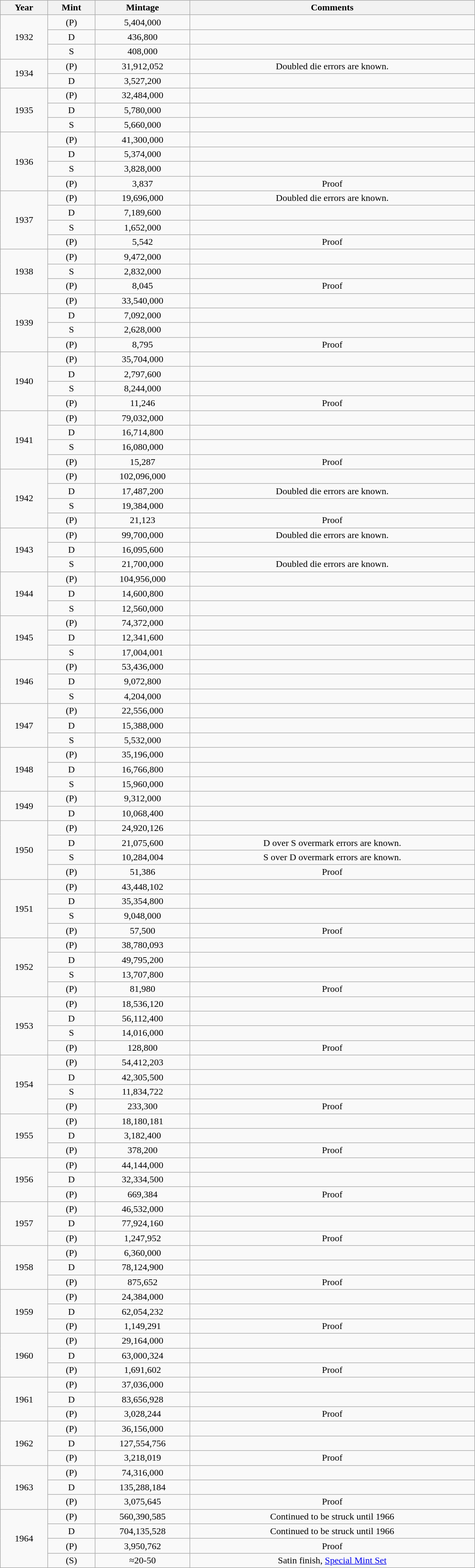<table class="wikitable sortable" style="min-width:65%; text-align:center;">
<tr>
<th width="10%">Year</th>
<th width="10%">Mint</th>
<th width="20%">Mintage</th>
<th width="60%">Comments</th>
</tr>
<tr>
<td rowspan="3">1932</td>
<td>(P)</td>
<td>5,404,000</td>
<td></td>
</tr>
<tr>
<td>D</td>
<td>436,800</td>
<td></td>
</tr>
<tr>
<td>S</td>
<td>408,000</td>
<td></td>
</tr>
<tr>
<td rowspan="2">1934</td>
<td>(P)</td>
<td>31,912,052</td>
<td>Doubled die errors are known.</td>
</tr>
<tr>
<td>D</td>
<td>3,527,200</td>
<td></td>
</tr>
<tr>
<td rowspan="3">1935</td>
<td>(P)</td>
<td>32,484,000</td>
<td></td>
</tr>
<tr>
<td>D</td>
<td>5,780,000</td>
<td></td>
</tr>
<tr>
<td>S</td>
<td>5,660,000</td>
<td></td>
</tr>
<tr>
<td rowspan="4">1936</td>
<td>(P)</td>
<td>41,300,000</td>
<td></td>
</tr>
<tr>
<td>D</td>
<td>5,374,000</td>
<td></td>
</tr>
<tr>
<td>S</td>
<td>3,828,000</td>
<td></td>
</tr>
<tr>
<td>(P)</td>
<td>3,837</td>
<td>Proof</td>
</tr>
<tr>
<td rowspan="4">1937</td>
<td>(P)</td>
<td>19,696,000</td>
<td>Doubled die errors are known.</td>
</tr>
<tr>
<td>D</td>
<td>7,189,600</td>
<td></td>
</tr>
<tr>
<td>S</td>
<td>1,652,000</td>
<td></td>
</tr>
<tr>
<td>(P)</td>
<td>5,542</td>
<td>Proof</td>
</tr>
<tr>
<td rowspan="3">1938</td>
<td>(P)</td>
<td>9,472,000</td>
<td></td>
</tr>
<tr>
<td>S</td>
<td>2,832,000</td>
<td></td>
</tr>
<tr>
<td>(P)</td>
<td>8,045</td>
<td>Proof</td>
</tr>
<tr>
<td rowspan="4">1939</td>
<td>(P)</td>
<td>33,540,000</td>
<td></td>
</tr>
<tr>
<td>D</td>
<td>7,092,000</td>
<td></td>
</tr>
<tr>
<td>S</td>
<td>2,628,000</td>
<td></td>
</tr>
<tr>
<td>(P)</td>
<td>8,795</td>
<td>Proof</td>
</tr>
<tr>
<td rowspan="4">1940</td>
<td>(P)</td>
<td>35,704,000</td>
<td></td>
</tr>
<tr>
<td>D</td>
<td>2,797,600</td>
<td></td>
</tr>
<tr>
<td>S</td>
<td>8,244,000</td>
<td></td>
</tr>
<tr>
<td>(P)</td>
<td>11,246</td>
<td>Proof</td>
</tr>
<tr>
<td rowspan="4">1941</td>
<td>(P)</td>
<td>79,032,000</td>
<td></td>
</tr>
<tr>
<td>D</td>
<td>16,714,800</td>
<td></td>
</tr>
<tr>
<td>S</td>
<td>16,080,000</td>
<td></td>
</tr>
<tr>
<td>(P)</td>
<td>15,287</td>
<td>Proof</td>
</tr>
<tr>
<td rowspan="4">1942</td>
<td>(P)</td>
<td>102,096,000</td>
<td></td>
</tr>
<tr>
<td>D</td>
<td>17,487,200</td>
<td>Doubled die errors are known.</td>
</tr>
<tr>
<td>S</td>
<td>19,384,000</td>
<td></td>
</tr>
<tr>
<td>(P)</td>
<td>21,123</td>
<td>Proof</td>
</tr>
<tr>
<td rowspan="3">1943</td>
<td>(P)</td>
<td>99,700,000</td>
<td>Doubled die errors are known.</td>
</tr>
<tr>
<td>D</td>
<td>16,095,600</td>
<td></td>
</tr>
<tr>
<td>S</td>
<td>21,700,000</td>
<td>Doubled die errors are known.</td>
</tr>
<tr>
<td rowspan="3">1944</td>
<td>(P)</td>
<td>104,956,000</td>
<td></td>
</tr>
<tr>
<td>D</td>
<td>14,600,800</td>
<td></td>
</tr>
<tr>
<td>S</td>
<td>12,560,000</td>
<td></td>
</tr>
<tr>
<td rowspan="3">1945</td>
<td>(P)</td>
<td>74,372,000</td>
<td></td>
</tr>
<tr>
<td>D</td>
<td>12,341,600</td>
<td></td>
</tr>
<tr>
<td>S</td>
<td>17,004,001</td>
<td></td>
</tr>
<tr>
<td rowspan="3">1946</td>
<td>(P)</td>
<td>53,436,000</td>
<td></td>
</tr>
<tr>
<td>D</td>
<td>9,072,800</td>
<td></td>
</tr>
<tr>
<td>S</td>
<td>4,204,000</td>
<td></td>
</tr>
<tr>
<td rowspan="3">1947</td>
<td>(P)</td>
<td>22,556,000</td>
<td></td>
</tr>
<tr>
<td>D</td>
<td>15,388,000</td>
<td></td>
</tr>
<tr>
<td>S</td>
<td>5,532,000</td>
<td></td>
</tr>
<tr>
<td rowspan="3">1948</td>
<td>(P)</td>
<td>35,196,000</td>
<td></td>
</tr>
<tr>
<td>D</td>
<td>16,766,800</td>
<td></td>
</tr>
<tr>
<td>S</td>
<td>15,960,000</td>
<td></td>
</tr>
<tr>
<td rowspan="2">1949</td>
<td>(P)</td>
<td>9,312,000</td>
<td></td>
</tr>
<tr>
<td>D</td>
<td>10,068,400</td>
<td></td>
</tr>
<tr>
<td rowspan="4">1950</td>
<td>(P)</td>
<td>24,920,126</td>
<td></td>
</tr>
<tr>
<td>D</td>
<td>21,075,600</td>
<td>D over S overmark errors are known.</td>
</tr>
<tr>
<td>S</td>
<td>10,284,004</td>
<td>S over D overmark errors are known.</td>
</tr>
<tr>
<td>(P)</td>
<td>51,386</td>
<td>Proof</td>
</tr>
<tr>
<td rowspan="4">1951</td>
<td>(P)</td>
<td>43,448,102</td>
<td></td>
</tr>
<tr>
<td>D</td>
<td>35,354,800</td>
<td></td>
</tr>
<tr>
<td>S</td>
<td>9,048,000</td>
<td></td>
</tr>
<tr>
<td>(P)</td>
<td>57,500</td>
<td>Proof</td>
</tr>
<tr>
<td rowspan="4">1952</td>
<td>(P)</td>
<td>38,780,093</td>
<td></td>
</tr>
<tr>
<td>D</td>
<td>49,795,200</td>
<td></td>
</tr>
<tr>
<td>S</td>
<td>13,707,800</td>
<td></td>
</tr>
<tr>
<td>(P)</td>
<td>81,980</td>
<td>Proof</td>
</tr>
<tr>
<td rowspan="4">1953</td>
<td>(P)</td>
<td>18,536,120</td>
<td></td>
</tr>
<tr>
<td>D</td>
<td>56,112,400</td>
<td></td>
</tr>
<tr>
<td>S</td>
<td>14,016,000</td>
<td></td>
</tr>
<tr>
<td>(P)</td>
<td>128,800</td>
<td>Proof</td>
</tr>
<tr>
<td rowspan="4">1954</td>
<td>(P)</td>
<td>54,412,203</td>
<td></td>
</tr>
<tr>
<td>D</td>
<td>42,305,500</td>
<td></td>
</tr>
<tr>
<td>S</td>
<td>11,834,722</td>
<td></td>
</tr>
<tr>
<td>(P)</td>
<td>233,300</td>
<td>Proof</td>
</tr>
<tr>
<td rowspan="3">1955</td>
<td>(P)</td>
<td>18,180,181</td>
<td></td>
</tr>
<tr>
<td>D</td>
<td>3,182,400</td>
<td></td>
</tr>
<tr>
<td>(P)</td>
<td>378,200</td>
<td>Proof</td>
</tr>
<tr>
<td rowspan="3">1956</td>
<td>(P)</td>
<td>44,144,000</td>
<td></td>
</tr>
<tr>
<td>D</td>
<td>32,334,500</td>
<td></td>
</tr>
<tr>
<td>(P)</td>
<td>669,384</td>
<td>Proof</td>
</tr>
<tr>
<td rowspan="3">1957</td>
<td>(P)</td>
<td>46,532,000</td>
<td></td>
</tr>
<tr>
<td>D</td>
<td>77,924,160</td>
<td></td>
</tr>
<tr>
<td>(P)</td>
<td>1,247,952</td>
<td>Proof</td>
</tr>
<tr>
<td rowspan="3">1958</td>
<td>(P)</td>
<td>6,360,000</td>
<td></td>
</tr>
<tr>
<td>D</td>
<td>78,124,900</td>
<td></td>
</tr>
<tr>
<td>(P)</td>
<td>875,652</td>
<td>Proof</td>
</tr>
<tr>
<td rowspan="3">1959</td>
<td>(P)</td>
<td>24,384,000</td>
<td></td>
</tr>
<tr>
<td>D</td>
<td>62,054,232</td>
<td></td>
</tr>
<tr>
<td>(P)</td>
<td>1,149,291</td>
<td>Proof</td>
</tr>
<tr>
<td rowspan="3">1960</td>
<td>(P)</td>
<td>29,164,000</td>
<td></td>
</tr>
<tr>
<td>D</td>
<td>63,000,324</td>
<td></td>
</tr>
<tr>
<td>(P)</td>
<td>1,691,602</td>
<td>Proof</td>
</tr>
<tr>
<td rowspan="3">1961</td>
<td>(P)</td>
<td>37,036,000</td>
<td></td>
</tr>
<tr>
<td>D</td>
<td>83,656,928</td>
<td></td>
</tr>
<tr>
<td>(P)</td>
<td>3,028,244</td>
<td>Proof</td>
</tr>
<tr>
<td rowspan="3">1962</td>
<td>(P)</td>
<td>36,156,000</td>
<td></td>
</tr>
<tr>
<td>D</td>
<td>127,554,756</td>
<td></td>
</tr>
<tr>
<td>(P)</td>
<td>3,218,019</td>
<td>Proof</td>
</tr>
<tr>
<td rowspan="3">1963</td>
<td>(P)</td>
<td>74,316,000</td>
<td></td>
</tr>
<tr>
<td>D</td>
<td>135,288,184</td>
<td></td>
</tr>
<tr>
<td>(P)</td>
<td>3,075,645</td>
<td>Proof</td>
</tr>
<tr>
<td rowspan="4">1964</td>
<td>(P)</td>
<td>560,390,585</td>
<td>Continued to be struck until 1966</td>
</tr>
<tr>
<td>D</td>
<td>704,135,528</td>
<td>Continued to be struck until 1966</td>
</tr>
<tr>
<td>(P)</td>
<td>3,950,762</td>
<td>Proof</td>
</tr>
<tr>
<td>(S)</td>
<td>≈20-50</td>
<td>Satin finish, <a href='#'>Special Mint Set</a></td>
</tr>
</table>
